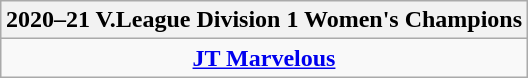<table class=wikitable style="text-align:center; margin:auto">
<tr>
<th>2020–21 V.League Division 1 Women's Champions</th>
</tr>
<tr>
<td><strong><a href='#'>JT Marvelous</a></strong></td>
</tr>
</table>
